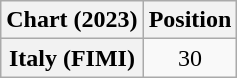<table class="wikitable plainrowheaders" style="text-align:center">
<tr>
<th scope="col">Chart (2023)</th>
<th scope="col">Position</th>
</tr>
<tr>
<th scope="row">Italy (FIMI)</th>
<td>30</td>
</tr>
</table>
